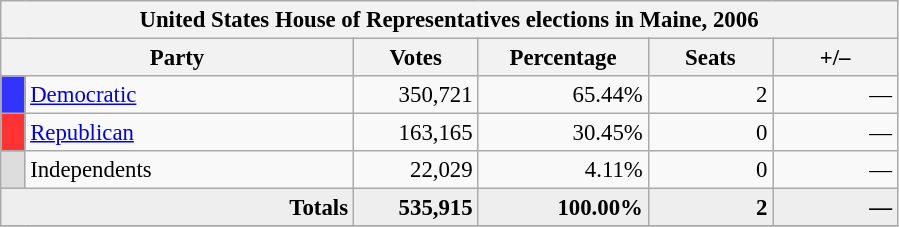<table class="wikitable" style="font-size: 95%;">
<tr>
<th colspan="6">United States House of Representatives elections in Maine, 2006</th>
</tr>
<tr>
<th colspan=2 style="width: 15em">Party</th>
<th style="width: 5em">Votes</th>
<th style="width: 7em">Percentage</th>
<th style="width: 5em">Seats</th>
<th style="width: 5em">+/–</th>
</tr>
<tr>
<th style="background-color:#3333FF; width: 3px"></th>
<td style="width: 130px"><a href='#'>Democratic</a></td>
<td align="right">350,721</td>
<td align="right">65.44%</td>
<td align="right">2</td>
<td align="right">—</td>
</tr>
<tr>
<th style="background-color:#FF3333; width: 3px"></th>
<td style="width: 130px"><a href='#'>Republican</a></td>
<td align="right">163,165</td>
<td align="right">30.45%</td>
<td align="right">0</td>
<td align="right">—</td>
</tr>
<tr>
<th style="background-color:#DDDDDD; width: 3px"></th>
<td style="width: 130px">Independents</td>
<td align="right">22,029</td>
<td align="right">4.11%</td>
<td align="right">0</td>
<td align="right">—</td>
</tr>
<tr bgcolor="#EEEEEE">
<td colspan="2" align="right"><strong>Totals</strong></td>
<td align="right"><strong>535,915</strong></td>
<td align="right"><strong>100.00%</strong></td>
<td align="right"><strong>2</strong></td>
<td align="right"><strong>—</strong></td>
</tr>
<tr bgcolor="#EEEEEE">
</tr>
</table>
